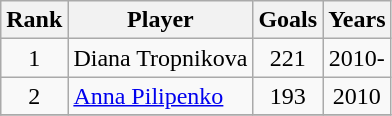<table class="wikitable" style="text-align:center;">
<tr>
<th>Rank</th>
<th>Player</th>
<th>Goals</th>
<th>Years</th>
</tr>
<tr>
<td>1</td>
<td align=left> Diana Tropnikova</td>
<td>221</td>
<td>2010-</td>
</tr>
<tr>
<td>2</td>
<td align=left> <a href='#'>Anna Pilipenko</a></td>
<td>193</td>
<td>2010</td>
</tr>
<tr>
</tr>
</table>
